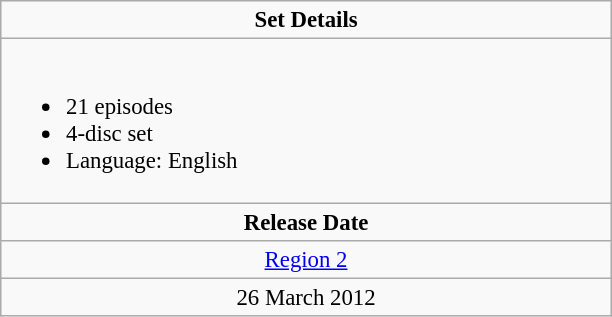<table class="wikitable" style="font-size: 95%;">
<tr valign="top">
<td align="center" width="400" colspan="3"><strong>Set Details</strong></td>
</tr>
<tr valign="top">
<td colspan="3" align="left" width="400"><br><ul><li>21 episodes</li><li>4-disc set</li><li>Language: English</li></ul></td>
</tr>
<tr>
<td colspan="3" align="center"><strong>Release Date</strong></td>
</tr>
<tr>
<td align="center"><a href='#'>Region 2</a></td>
</tr>
<tr>
<td align="center">26 March 2012</td>
</tr>
</table>
